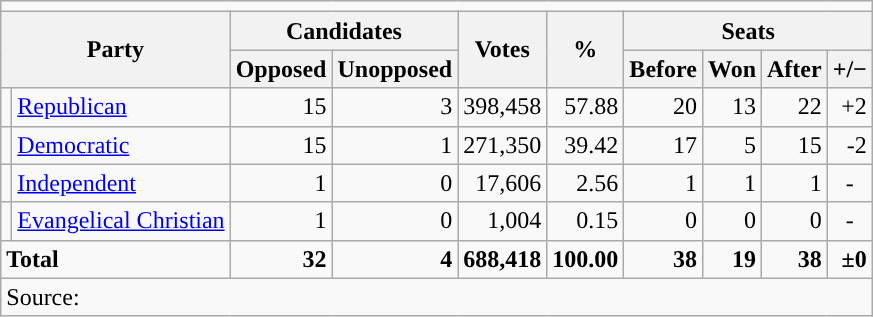<table class="wikitable">
<tr>
<td colspan="12" style="text-align:center;"></td>
</tr>
<tr>
<th colspan="2" rowspan="2">Party</th>
<th colspan="2">Candidates</th>
<th rowspan="2">Votes</th>
<th rowspan="2">%</th>
<th colspan="4">Seats</th>
</tr>
<tr>
<th>Opposed</th>
<th>Unopposed</th>
<th>Before</th>
<th>Won</th>
<th>After</th>
<th>+/−</th>
</tr>
<tr>
<td style="background-color:"></td>
<td><a href='#'>Republican</a></td>
<td style="text-align:right;">15</td>
<td style="text-align:right;">3</td>
<td style="text-align:right;">398,458</td>
<td style="text-align:right;">57.88</td>
<td style="text-align:right;">20</td>
<td style="text-align:right;">13</td>
<td style="text-align:right;">22</td>
<td style="text-align:right;">+2</td>
</tr>
<tr>
<td style="background-color:"></td>
<td><a href='#'>Democratic</a></td>
<td style="text-align:right;">15</td>
<td style="text-align:right;">1</td>
<td style="text-align:right;">271,350</td>
<td style="text-align:right;">39.42</td>
<td style="text-align:right;">17</td>
<td style="text-align:right;">5</td>
<td style="text-align:right;">15</td>
<td style="text-align:right;">-2</td>
</tr>
<tr>
<td style="background-color:"></td>
<td><a href='#'>Independent</a></td>
<td style="text-align:right;">1</td>
<td style="text-align:right;">0</td>
<td style="text-align:right;">17,606</td>
<td style="text-align:right;">2.56</td>
<td style="text-align:right;">1</td>
<td style="text-align:right;">1</td>
<td style="text-align:right;">1</td>
<td style="text-align:center;">-</td>
</tr>
<tr>
<td></td>
<td><a href='#'>Evangelical Christian</a></td>
<td style="text-align:right;">1</td>
<td style="text-align:right;">0</td>
<td style="text-align:right;">1,004</td>
<td style="text-align:right;">0.15</td>
<td style="text-align:right;">0</td>
<td style="text-align:right;">0</td>
<td style="text-align:right;">0</td>
<td style="text-align:center;">-</td>
</tr>
<tr>
<td colspan="2"><strong>Total</strong></td>
<td style="text-align:right;"><strong>32</strong></td>
<td style="text-align:right;"><strong>4</strong></td>
<td style="text-align:right;"><strong>688,418</strong></td>
<td style="text-align:right;"><strong>100.00</strong></td>
<td style="text-align:right;"><strong>38</strong></td>
<td style="text-align:right;"><strong>19</strong></td>
<td style="text-align:right;"><strong>38</strong></td>
<td style="text-align:right;"><strong>±0</strong></td>
</tr>
<tr>
<td colspan="10">Source: <em></em></td>
</tr>
</table>
